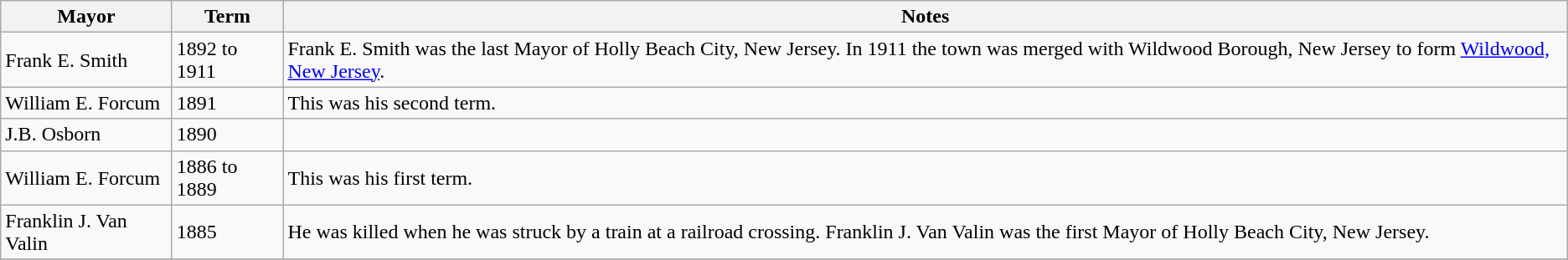<table class="wikitable sortable">
<tr>
<th>Mayor</th>
<th>Term</th>
<th>Notes</th>
</tr>
<tr>
<td>Frank E. Smith</td>
<td>1892 to 1911</td>
<td>Frank E. Smith was the last Mayor of Holly Beach City, New Jersey. In 1911 the town was merged with Wildwood Borough, New Jersey to form <a href='#'>Wildwood, New Jersey</a>.</td>
</tr>
<tr>
<td>William E. Forcum</td>
<td>1891</td>
<td>This was his second term.</td>
</tr>
<tr>
<td>J.B. Osborn</td>
<td>1890</td>
<td></td>
</tr>
<tr>
<td>William E. Forcum</td>
<td>1886 to 1889</td>
<td>This was his first term.</td>
</tr>
<tr>
<td>Franklin J. Van Valin</td>
<td>1885</td>
<td>He was killed when he was struck by a train at a railroad crossing. Franklin J. Van Valin was the first Mayor of Holly Beach City, New Jersey.</td>
</tr>
<tr>
</tr>
</table>
